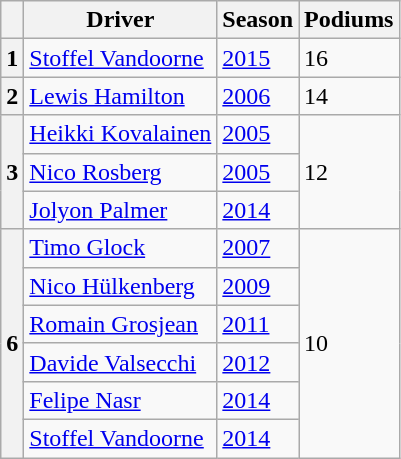<table class="wikitable">
<tr>
<th></th>
<th>Driver</th>
<th>Season</th>
<th>Podiums</th>
</tr>
<tr>
<th>1</th>
<td align=left> <a href='#'>Stoffel Vandoorne</a></td>
<td><a href='#'>2015</a></td>
<td rowspan="1">16</td>
</tr>
<tr>
<th>2</th>
<td align=left> <a href='#'>Lewis Hamilton</a></td>
<td><a href='#'>2006</a></td>
<td rowspan="1">14</td>
</tr>
<tr>
<th rowspan="3">3</th>
<td align=left> <a href='#'>Heikki Kovalainen</a></td>
<td><a href='#'>2005</a></td>
<td rowspan="3">12</td>
</tr>
<tr>
<td align=left> <a href='#'>Nico Rosberg</a></td>
<td><a href='#'>2005</a></td>
</tr>
<tr>
<td align=left> <a href='#'>Jolyon Palmer</a></td>
<td><a href='#'>2014</a></td>
</tr>
<tr>
<th rowspan="6">6</th>
<td align=left> <a href='#'>Timo Glock</a></td>
<td><a href='#'>2007</a></td>
<td rowspan="6">10</td>
</tr>
<tr>
<td align=left> <a href='#'>Nico Hülkenberg</a></td>
<td><a href='#'>2009</a></td>
</tr>
<tr>
<td align=left> <a href='#'>Romain Grosjean</a></td>
<td><a href='#'>2011</a></td>
</tr>
<tr>
<td align=left> <a href='#'>Davide Valsecchi</a></td>
<td><a href='#'>2012</a></td>
</tr>
<tr>
<td align=left> <a href='#'>Felipe Nasr</a></td>
<td><a href='#'>2014</a></td>
</tr>
<tr>
<td align=left> <a href='#'>Stoffel Vandoorne</a></td>
<td><a href='#'>2014</a></td>
</tr>
</table>
